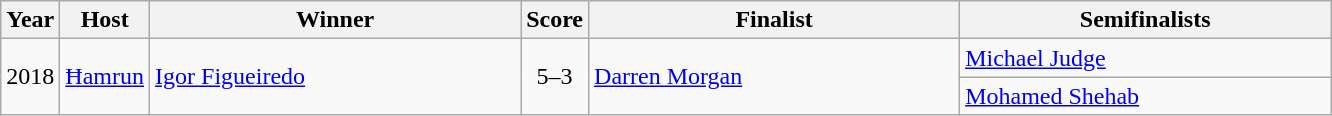<table class="wikitable">
<tr style="background:#EFEFEF;">
<th>Year</th>
<th>Host</th>
<th style="width:15em">Winner</th>
<th>Score</th>
<th style="width:15em">Finalist</th>
<th style="width:15em">Semifinalists</th>
</tr>
<tr>
<td rowspan="2" style="text-align:center;">2018</td>
<td rowspan="2"> <a href='#'>Ħamrun</a></td>
<td rowspan="2"> <a href='#'>Igor Figueiredo</a></td>
<td rowspan="2" style="text-align:center;">5–3</td>
<td rowspan="2"> <a href='#'>Darren Morgan</a></td>
<td> <a href='#'>Michael Judge</a></td>
</tr>
<tr>
<td> <a href='#'>Mohamed Shehab</a></td>
</tr>
</table>
